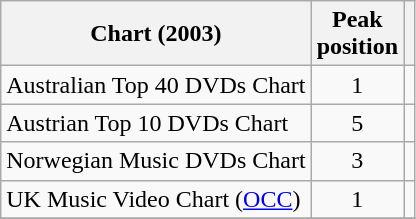<table class="wikitable sortable" border="1">
<tr>
<th scope="col">Chart (2003)</th>
<th scope="col">Peak<br>position</th>
<th></th>
</tr>
<tr>
<td>Australian Top 40 DVDs Chart</td>
<td style="text-align:center;">1</td>
<td align="center"></td>
</tr>
<tr>
<td>Austrian Top 10 DVDs Chart</td>
<td style="text-align:center;">5</td>
<td align="center"></td>
</tr>
<tr>
<td>Norwegian Music DVDs Chart</td>
<td style="text-align:center;">3</td>
<td align="center"></td>
</tr>
<tr>
<td scope="row">UK Music Video Chart (<a href='#'>OCC</a>)</td>
<td align="center">1</td>
<td align="center"></td>
</tr>
<tr>
</tr>
</table>
